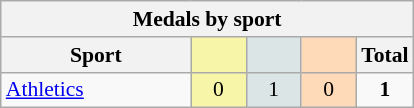<table class="wikitable" style="font-size:90%; text-align:center;">
<tr>
<th colspan="5">Medals by sport</th>
</tr>
<tr>
<th width="120">Sport</th>
<th scope="col" width="30" style="background:#F7F6A8;"></th>
<th scope="col" width="30" style="background:#DCE5E5;"></th>
<th scope="col" width="30" style="background:#FFDAB9;"></th>
<th width="30">Total</th>
</tr>
<tr>
<td align="left"><a href='#'>Athletics</a></td>
<td style="background:#F7F6A8;">0</td>
<td style="background:#DCE5E5;">1</td>
<td style="background:#FFDAB9;">0</td>
<td><strong>1</strong></td>
</tr>
</table>
